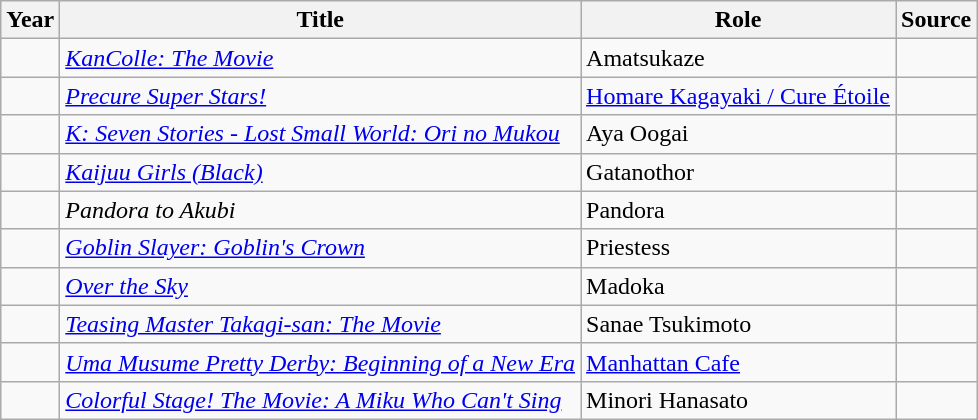<table class="wikitable sortable plainrowheaders">
<tr>
<th>Year</th>
<th>Title</th>
<th>Role</th>
<th class="unsortable">Source</th>
</tr>
<tr>
<td></td>
<td><em><a href='#'>KanColle: The Movie</a></em></td>
<td>Amatsukaze</td>
<td></td>
</tr>
<tr>
<td></td>
<td><em><a href='#'>Precure Super Stars!</a></em></td>
<td><a href='#'>Homare Kagayaki / Cure Étoile</a></td>
<td></td>
</tr>
<tr>
<td></td>
<td><em><a href='#'>K: Seven Stories - Lost Small World: Ori no Mukou</a></em></td>
<td>Aya Oogai</td>
<td></td>
</tr>
<tr>
<td></td>
<td><em><a href='#'>Kaijuu Girls (Black)</a></em></td>
<td>Gatanothor</td>
<td></td>
</tr>
<tr>
<td></td>
<td><em>Pandora to Akubi</em></td>
<td>Pandora</td>
<td></td>
</tr>
<tr>
<td></td>
<td><em><a href='#'>Goblin Slayer: Goblin's Crown</a></em></td>
<td>Priestess</td>
<td></td>
</tr>
<tr>
<td></td>
<td><em><a href='#'>Over the Sky</a></em></td>
<td>Madoka</td>
<td></td>
</tr>
<tr>
<td></td>
<td><em><a href='#'>Teasing Master Takagi-san: The Movie</a></em></td>
<td>Sanae Tsukimoto</td>
<td></td>
</tr>
<tr>
<td></td>
<td><em><a href='#'>Uma Musume Pretty Derby: Beginning of a New Era</a></em></td>
<td><a href='#'>Manhattan Cafe</a></td>
<td></td>
</tr>
<tr>
<td></td>
<td><em><a href='#'>Colorful Stage! The Movie: A Miku Who Can't Sing</a></em></td>
<td>Minori Hanasato</td>
<td></td>
</tr>
</table>
